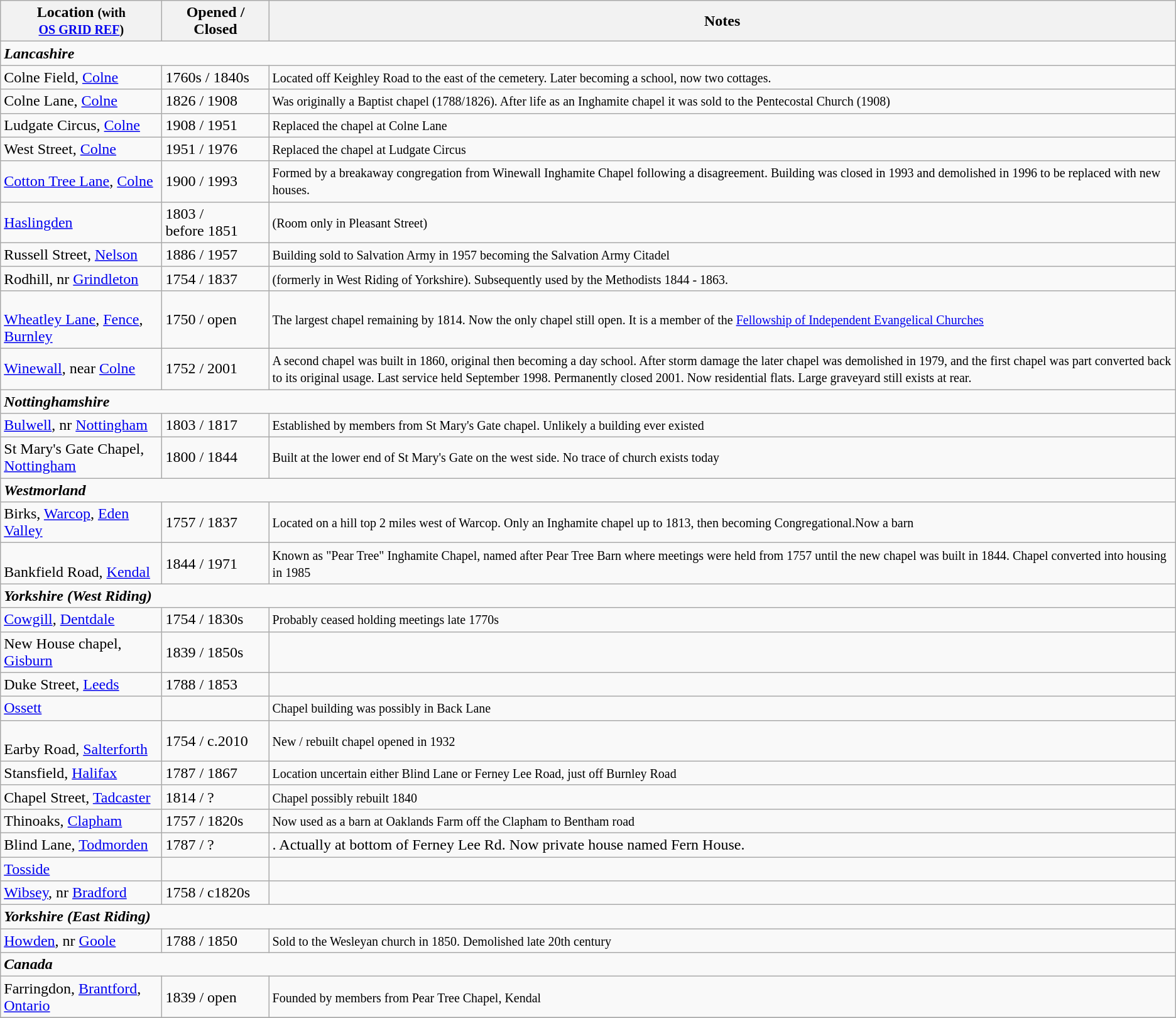<table class="wikitable">
<tr>
<th>Location <small>(with <a href='#'>OS GRID REF</a>)</small></th>
<th>Opened / Closed</th>
<th>Notes</th>
</tr>
<tr>
<td colspan=3><strong><em>Lancashire</em></strong></td>
</tr>
<tr>
<td>Colne Field, <a href='#'>Colne</a>  <small><strong></strong></small></td>
<td>1760s / 1840s</td>
<td><small>Located off Keighley Road to the east of the cemetery. Later becoming a school, now two cottages.</small></td>
</tr>
<tr>
<td>Colne Lane, <a href='#'>Colne</a>  <small><strong></strong></small></td>
<td>1826 / 1908</td>
<td><small>Was originally a Baptist chapel (1788/1826). After life as an Inghamite chapel it was sold to the Pentecostal Church (1908)</small></td>
</tr>
<tr>
<td>Ludgate Circus, <a href='#'>Colne</a></td>
<td>1908 / 1951</td>
<td><small>Replaced the chapel at Colne Lane</small></td>
</tr>
<tr>
<td>West Street, <a href='#'>Colne</a></td>
<td>1951 / 1976</td>
<td><small>Replaced the chapel at Ludgate Circus</small></td>
</tr>
<tr>
<td><a href='#'>Cotton Tree Lane</a>, <a href='#'>Colne</a>  <small><strong></strong></small></td>
<td>1900 / 1993</td>
<td><small>Formed by a breakaway congregation from Winewall Inghamite Chapel following a disagreement. Building was closed in 1993 and demolished in 1996 to be replaced with new houses.</small></td>
</tr>
<tr>
<td><a href='#'>Haslingden</a></td>
<td>1803 / before 1851</td>
<td><small>(Room only in Pleasant Street)</small></td>
</tr>
<tr>
<td>Russell Street, <a href='#'>Nelson</a></td>
<td>1886 / 1957</td>
<td><small>Building sold to Salvation Army in 1957 becoming the Salvation Army Citadel</small></td>
</tr>
<tr>
<td>Rodhill, nr <a href='#'>Grindleton</a>  <small><strong></strong></small></td>
<td>1754 / 1837</td>
<td><small>(formerly in West Riding of Yorkshire). Subsequently used by the Methodists 1844 - 1863.</small></td>
</tr>
<tr>
<td><br><a href='#'>Wheatley Lane</a>, <a href='#'>Fence</a>, <a href='#'>Burnley</a>  <small><strong></strong></small></td>
<td>1750 / open</td>
<td><small>The largest chapel remaining by 1814. Now the only chapel still open. It is a member of the <a href='#'>Fellowship of Independent Evangelical Churches</a></small></td>
</tr>
<tr>
<td><a href='#'>Winewall</a>, near <a href='#'>Colne</a>  <small><strong></strong></small></td>
<td>1752 / 2001</td>
<td><small> A second chapel was built in 1860, original then becoming a day school. After storm damage the later chapel was demolished in 1979, and the first chapel was part converted back to its original usage. Last service held September 1998. Permanently closed 2001. Now residential flats. Large graveyard still exists at rear. </small></td>
</tr>
<tr>
<td colspan=3><strong><em>Nottinghamshire</em></strong></td>
</tr>
<tr>
<td><a href='#'>Bulwell</a>, nr <a href='#'>Nottingham</a></td>
<td>1803 / 1817</td>
<td><small>Established by members from St Mary's Gate chapel. Unlikely a building ever existed</small></td>
</tr>
<tr>
<td>St Mary's Gate Chapel, <a href='#'>Nottingham</a></td>
<td>1800 / 1844</td>
<td><small>Built at the lower end of St Mary's Gate on the west side. No trace of church exists today</small></td>
</tr>
<tr>
<td colspan=3><strong><em>Westmorland</em></strong></td>
</tr>
<tr>
<td>Birks, <a href='#'>Warcop</a>, <a href='#'>Eden Valley</a>  <small><strong></strong></small></td>
<td>1757 / 1837</td>
<td><small>Located on a hill top 2 miles west of Warcop. Only an Inghamite chapel up to 1813, then becoming Congregational.Now a barn</small></td>
</tr>
<tr>
<td><br>Bankfield Road, <a href='#'>Kendal</a>  <small><strong></strong></small></td>
<td>1844 / 1971</td>
<td><small>Known as "Pear Tree" Inghamite Chapel, named after Pear Tree Barn where meetings were held from 1757 until the new chapel was built in 1844. Chapel converted into housing in 1985</small></td>
</tr>
<tr>
<td colspan=3><strong><em>Yorkshire (West Riding)</em></strong></td>
</tr>
<tr>
<td><a href='#'>Cowgill</a>, <a href='#'>Dentdale</a></td>
<td>1754 / 1830s</td>
<td><small>Probably ceased holding meetings late 1770s</small></td>
</tr>
<tr>
<td>New House chapel, <a href='#'>Gisburn</a>  <small><strong></strong></small></td>
<td>1839 / 1850s</td>
<td></td>
</tr>
<tr>
<td>Duke Street, <a href='#'>Leeds</a></td>
<td>1788 / 1853</td>
<td></td>
</tr>
<tr>
<td><a href='#'>Ossett</a></td>
<td></td>
<td><small>Chapel building was possibly in Back Lane</small></td>
</tr>
<tr>
<td><br>Earby Road, <a href='#'>Salterforth</a>  <small><strong></strong></small></td>
<td>1754 / c.2010</td>
<td><small>New / rebuilt chapel opened in 1932</small></td>
</tr>
<tr />
<td>Stansfield, <a href='#'>Halifax</a></td>
<td>1787 / 1867</td>
<td><small>Location uncertain either Blind Lane or Ferney Lee Road, just off Burnley Road</small></td>
</tr>
<tr>
<td>Chapel Street, <a href='#'>Tadcaster</a></td>
<td>1814 / ?</td>
<td><small>Chapel possibly rebuilt 1840</small></td>
</tr>
<tr>
<td>Thinoaks, <a href='#'>Clapham</a>  <small><strong></strong></small></td>
<td>1757 / 1820s</td>
<td><small>Now used as a barn at Oaklands Farm off the Clapham to Bentham road</small></td>
</tr>
<tr>
<td>Blind Lane, <a href='#'>Todmorden</a></td>
<td>1787 / ?</td>
<td>. Actually at bottom of Ferney Lee Rd. Now private house named Fern House.</td>
</tr>
<tr>
<td><a href='#'>Tosside</a></td>
<td></td>
<td></td>
</tr>
<tr>
<td><a href='#'>Wibsey</a>, nr <a href='#'>Bradford</a></td>
<td>1758 / c1820s</td>
<td></td>
</tr>
<tr>
<td colspan=3><strong><em>Yorkshire (East Riding)</em></strong></td>
</tr>
<tr>
<td><a href='#'>Howden</a>, nr <a href='#'>Goole</a></td>
<td>1788 / 1850</td>
<td><small>Sold to the Wesleyan church in 1850. Demolished late 20th century</small></td>
</tr>
<tr>
<td colspan=3><strong><em>Canada</em></strong></td>
</tr>
<tr>
<td>Farringdon, <a href='#'>Brantford</a>, <a href='#'>Ontario</a></td>
<td>1839 / open</td>
<td><small>Founded by members from Pear Tree Chapel, Kendal</small></td>
</tr>
<tr>
</tr>
</table>
